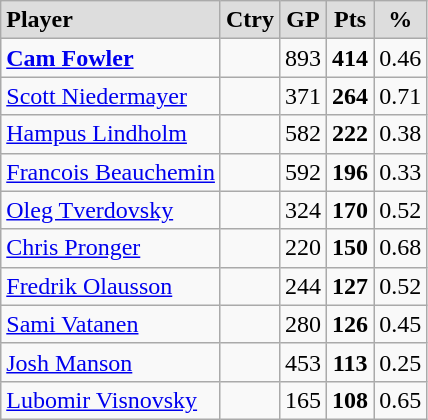<table class="wikitable">
<tr align="center" style="font-weight:bold; background-color:#dddddd;" |>
<td align="left">Player</td>
<td>Ctry</td>
<td>GP</td>
<td>Pts</td>
<td>%</td>
</tr>
<tr align="center">
<td align="left"><strong><a href='#'>Cam Fowler</a></strong></td>
<td></td>
<td>893</td>
<td><strong>414</strong></td>
<td>0.46</td>
</tr>
<tr align="center">
<td align="left"><a href='#'>Scott Niedermayer</a></td>
<td></td>
<td>371</td>
<td><strong>264</strong></td>
<td>0.71</td>
</tr>
<tr align="center">
<td align="left"><a href='#'>Hampus Lindholm</a></td>
<td></td>
<td>582</td>
<td><strong>222</strong></td>
<td>0.38</td>
</tr>
<tr align="center">
<td align="left"><a href='#'>Francois Beauchemin</a></td>
<td></td>
<td>592</td>
<td><strong>196</strong></td>
<td>0.33</td>
</tr>
<tr align="center">
<td align="left"><a href='#'>Oleg Tverdovsky</a></td>
<td></td>
<td>324</td>
<td><strong>170</strong></td>
<td>0.52</td>
</tr>
<tr align="center">
<td align="left"><a href='#'>Chris Pronger</a></td>
<td></td>
<td>220</td>
<td><strong>150</strong></td>
<td>0.68</td>
</tr>
<tr align="center">
<td align="left"><a href='#'>Fredrik Olausson</a></td>
<td></td>
<td>244</td>
<td><strong>127</strong></td>
<td>0.52</td>
</tr>
<tr align="center">
<td align="left"><a href='#'>Sami Vatanen</a></td>
<td></td>
<td>280</td>
<td><strong>126</strong></td>
<td>0.45</td>
</tr>
<tr align="center">
<td align="left"><a href='#'>Josh Manson</a></td>
<td></td>
<td>453</td>
<td><strong>113</strong></td>
<td>0.25</td>
</tr>
<tr align="center">
<td align="left"><a href='#'>Lubomir Visnovsky</a></td>
<td></td>
<td>165</td>
<td><strong>108</strong></td>
<td>0.65</td>
</tr>
</table>
